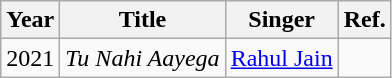<table class="wikitable sortable">
<tr>
<th>Year</th>
<th>Title</th>
<th>Singer</th>
<th>Ref.</th>
</tr>
<tr>
<td>2021</td>
<td><em>Tu Nahi Aayega</em></td>
<td><a href='#'>Rahul Jain</a></td>
<td></td>
</tr>
</table>
